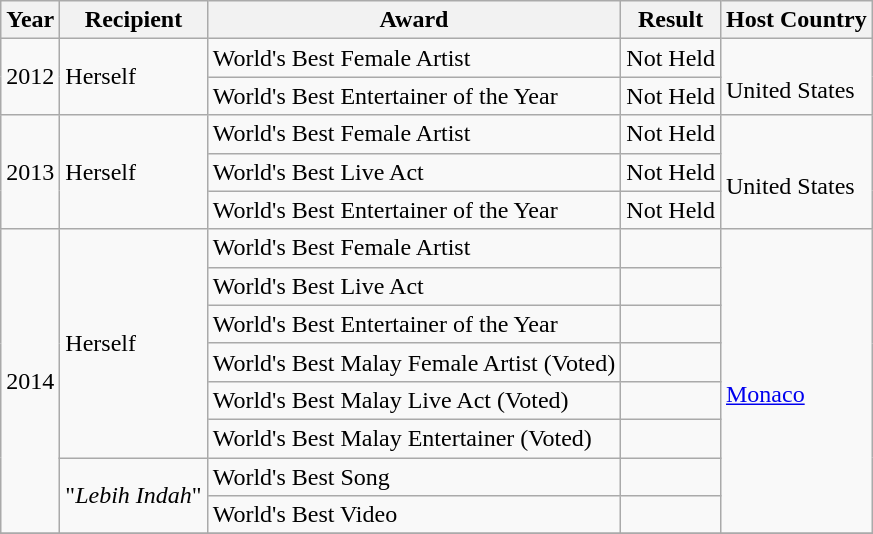<table class="wikitable">
<tr>
<th>Year</th>
<th>Recipient</th>
<th>Award</th>
<th>Result</th>
<th>Host Country</th>
</tr>
<tr>
<td rowspan="2">2012</td>
<td rowspan="2">Herself</td>
<td rowspan="1">World's Best Female Artist</td>
<td>Not Held</td>
<td rowspan="2"> <br> United States</td>
</tr>
<tr>
<td rowspan="1">World's Best Entertainer of the Year</td>
<td>Not Held</td>
</tr>
<tr>
<td rowspan="3">2013</td>
<td rowspan="3">Herself</td>
<td rowspan="1">World's Best Female Artist</td>
<td>Not Held</td>
<td rowspan="3"> <br> United States</td>
</tr>
<tr>
<td rowspan="1">World's Best Live Act</td>
<td>Not Held</td>
</tr>
<tr>
<td rowspan="1">World's Best Entertainer of the Year</td>
<td>Not Held</td>
</tr>
<tr>
<td rowspan="8">2014</td>
<td rowspan="6">Herself</td>
<td rowspan="1">World's Best Female Artist</td>
<td></td>
<td rowspan="8"> <br> <a href='#'>Monaco</a></td>
</tr>
<tr>
<td rowspan="1">World's Best Live Act</td>
<td></td>
</tr>
<tr>
<td rowspan="1">World's Best Entertainer of the Year</td>
<td></td>
</tr>
<tr>
<td rowspan="1">World's Best Malay Female Artist (Voted)</td>
<td></td>
</tr>
<tr>
<td rowspan="1">World's Best Malay Live Act (Voted)</td>
<td></td>
</tr>
<tr>
<td rowspan="1">World's Best Malay Entertainer (Voted)</td>
<td></td>
</tr>
<tr>
<td rowspan="2">"<em>Lebih Indah</em>"</td>
<td rowspan="1">World's Best Song</td>
<td></td>
</tr>
<tr>
<td rowspan="1">World's Best Video</td>
<td></td>
</tr>
<tr>
</tr>
</table>
